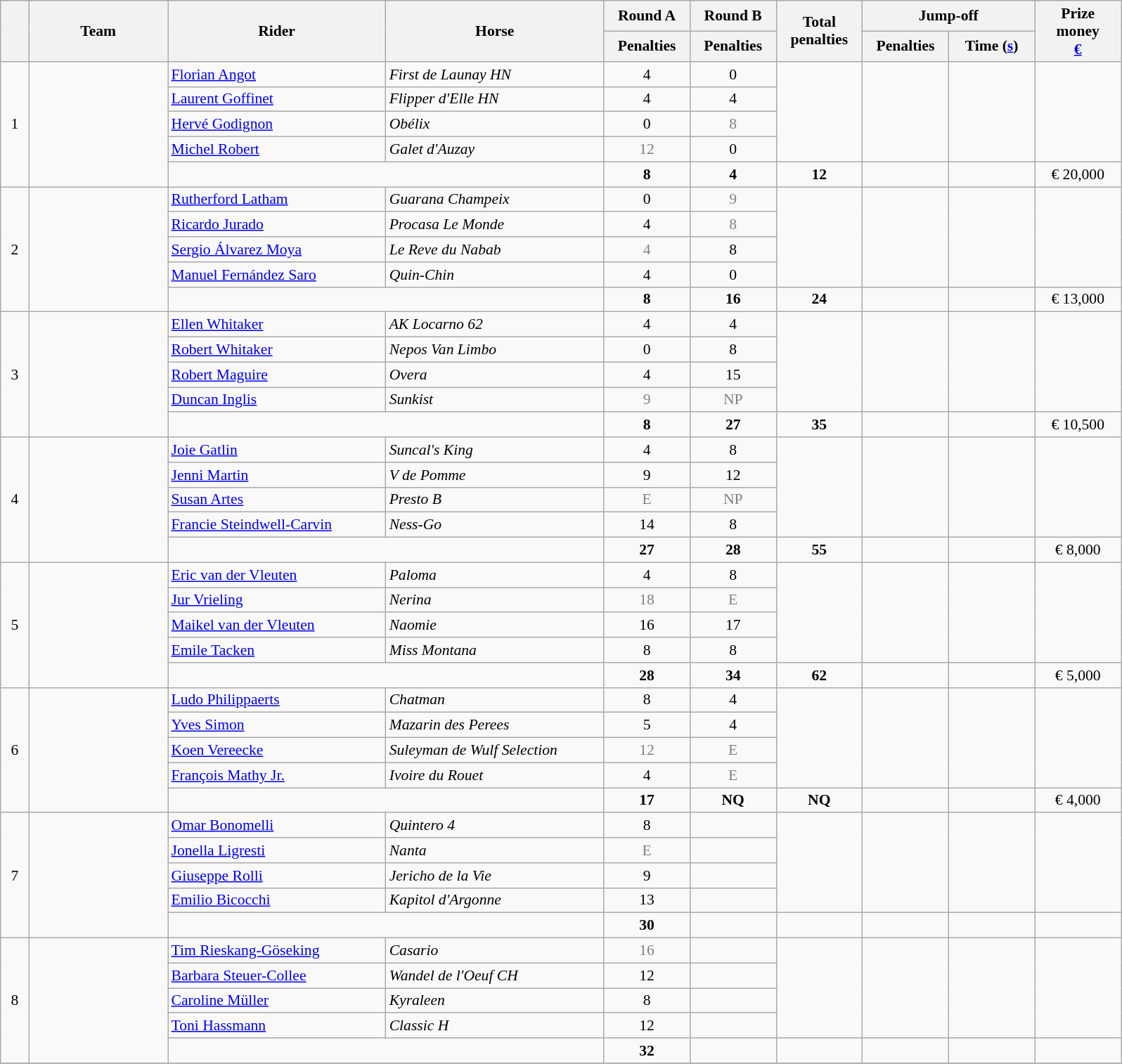<table class="wikitable" style="font-size: 90%">
<tr>
<th rowspan=2 width=20></th>
<th rowspan=2 width=125>Team</th>
<th rowspan=2 width=200>Rider</th>
<th rowspan=2 width=200>Horse</th>
<th>Round A</th>
<th>Round B</th>
<th rowspan=2 width=75>Total penalties</th>
<th colspan=2>Jump-off</th>
<th rowspan=2 width=75>Prize money<br><a href='#'>€</a></th>
</tr>
<tr>
<th width=75>Penalties</th>
<th width=75>Penalties</th>
<th width=75>Penalties</th>
<th width=75>Time (<a href='#'>s</a>)</th>
</tr>
<tr>
<td rowspan=5 align=center>1</td>
<td rowspan=5></td>
<td><a href='#'>Florian Angot</a></td>
<td><em>First de Launay HN</em></td>
<td align=center>4</td>
<td align=center>0</td>
<td rowspan=4></td>
<td rowspan=4></td>
<td rowspan=4></td>
<td rowspan=4></td>
</tr>
<tr>
<td><a href='#'>Laurent Goffinet</a></td>
<td><em>Flipper d'Elle HN</em></td>
<td align=center>4</td>
<td align=center>4</td>
</tr>
<tr>
<td><a href='#'>Hervé Godignon</a></td>
<td><em>Obélix</em></td>
<td align=center>0</td>
<td align=center style=color:gray>8</td>
</tr>
<tr>
<td><a href='#'>Michel Robert</a></td>
<td><em>Galet d'Auzay</em></td>
<td align=center style=color:gray>12</td>
<td align=center>0</td>
</tr>
<tr>
<td colspan=2></td>
<td align=center><strong>8</strong></td>
<td align=center><strong>4</strong></td>
<td align=center><strong>12</strong></td>
<td></td>
<td></td>
<td align=center>€ 20,000</td>
</tr>
<tr>
<td rowspan=5 align=center>2</td>
<td rowspan=5></td>
<td><a href='#'>Rutherford Latham</a></td>
<td><em>Guarana Champeix</em></td>
<td align=center>0</td>
<td style=color:gray align=center>9</td>
<td rowspan=4></td>
<td rowspan=4></td>
<td rowspan=4></td>
<td rowspan=4></td>
</tr>
<tr>
<td><a href='#'>Ricardo Jurado</a></td>
<td><em>Procasa Le Monde</em></td>
<td align=center>4</td>
<td align=center style=color:gray>8</td>
</tr>
<tr>
<td><a href='#'>Sergio Álvarez Moya</a></td>
<td><em>Le Reve du Nabab</em></td>
<td align=center style=color:gray>4</td>
<td align=center>8</td>
</tr>
<tr>
<td><a href='#'>Manuel Fernández Saro</a></td>
<td><em>Quin-Chin</em></td>
<td align=center>4</td>
<td align=center>0</td>
</tr>
<tr>
<td colspan=2></td>
<td align=center><strong>8</strong></td>
<td align=center><strong>16</strong></td>
<td align=center><strong>24</strong></td>
<td></td>
<td></td>
<td align=center>€ 13,000</td>
</tr>
<tr>
<td rowspan=5 align=center>3</td>
<td rowspan=5></td>
<td><a href='#'>Ellen Whitaker</a></td>
<td><em>AK Locarno 62</em></td>
<td align=center>4</td>
<td align=center>4</td>
<td rowspan=4></td>
<td rowspan=4></td>
<td rowspan=4></td>
<td rowspan=4></td>
</tr>
<tr>
<td><a href='#'>Robert Whitaker</a></td>
<td><em>Nepos Van Limbo</em></td>
<td align=center>0</td>
<td align=center>8</td>
</tr>
<tr>
<td><a href='#'>Robert Maguire</a></td>
<td><em>Overa</em></td>
<td align=center>4</td>
<td align=center>15</td>
</tr>
<tr>
<td><a href='#'>Duncan Inglis</a></td>
<td><em>Sunkist</em></td>
<td align=center style=color:gray>9</td>
<td align=center style=color:gray>NP</td>
</tr>
<tr>
<td colspan=2></td>
<td align=center><strong>8</strong></td>
<td align=center><strong>27</strong></td>
<td align=center><strong>35</strong></td>
<td></td>
<td></td>
<td align=center>€ 10,500</td>
</tr>
<tr>
<td rowspan=5 align=center>4</td>
<td rowspan=5></td>
<td><a href='#'>Joie Gatlin</a></td>
<td><em>Suncal's King</em></td>
<td align=center>4</td>
<td align=center>8</td>
<td rowspan=4></td>
<td rowspan=4></td>
<td rowspan=4></td>
<td rowspan=4></td>
</tr>
<tr>
<td><a href='#'>Jenni Martin</a></td>
<td><em>V de Pomme</em></td>
<td align=center>9</td>
<td align=center>12</td>
</tr>
<tr>
<td><a href='#'>Susan Artes</a></td>
<td><em>Presto B</em></td>
<td align=center style=color:gray>E</td>
<td align=center style=color:gray>NP</td>
</tr>
<tr>
<td><a href='#'>Francie Steindwell-Carvin</a></td>
<td><em>Ness-Go</em></td>
<td align=center>14</td>
<td align=center>8</td>
</tr>
<tr>
<td colspan=2></td>
<td align=center><strong>27</strong></td>
<td align=center><strong>28</strong></td>
<td align=center><strong>55</strong></td>
<td></td>
<td></td>
<td align=center>€ 8,000</td>
</tr>
<tr>
<td rowspan=5 align=center>5</td>
<td rowspan=5></td>
<td><a href='#'>Eric van der Vleuten</a></td>
<td><em>Paloma</em></td>
<td align=center>4</td>
<td align=center>8</td>
<td rowspan=4></td>
<td rowspan=4></td>
<td rowspan=4></td>
<td rowspan=4></td>
</tr>
<tr>
<td><a href='#'>Jur Vrieling</a></td>
<td><em>Nerina</em></td>
<td align=center style=color:gray>18</td>
<td align=center style=color:gray>E</td>
</tr>
<tr>
<td><a href='#'>Maikel van der Vleuten</a></td>
<td><em>Naomie</em></td>
<td align=center>16</td>
<td align=center>17</td>
</tr>
<tr>
<td><a href='#'>Emile Tacken</a></td>
<td><em>Miss Montana</em></td>
<td align=center>8</td>
<td align=center>8</td>
</tr>
<tr>
<td colspan=2></td>
<td align=center><strong>28</strong></td>
<td align=center><strong>34</strong></td>
<td align=center><strong>62</strong></td>
<td></td>
<td></td>
<td align=center>€ 5,000</td>
</tr>
<tr>
<td rowspan=5 align=center>6</td>
<td rowspan=5></td>
<td><a href='#'>Ludo Philippaerts</a></td>
<td><em>Chatman</em></td>
<td align=center>8</td>
<td align=center>4</td>
<td rowspan=4></td>
<td rowspan=4></td>
<td rowspan=4></td>
<td rowspan=4></td>
</tr>
<tr>
<td><a href='#'>Yves Simon</a></td>
<td><em>Mazarin des Perees</em></td>
<td align=center>5</td>
<td align=center>4</td>
</tr>
<tr>
<td><a href='#'>Koen Vereecke</a></td>
<td><em>Suleyman de Wulf Selection</em></td>
<td align=center  style=color:gray>12</td>
<td align=center style=color:gray>E</td>
</tr>
<tr>
<td><a href='#'>François Mathy Jr.</a></td>
<td><em>Ivoire du Rouet</em></td>
<td align=center>4</td>
<td align=center style=color:gray>E</td>
</tr>
<tr>
<td colspan=2></td>
<td align=center><strong>17</strong></td>
<td align=center><strong>NQ</strong></td>
<td align=center><strong>NQ</strong></td>
<td align=center></td>
<td align=center></td>
<td align=center>€ 4,000</td>
</tr>
<tr>
<td rowspan=5 align=center>7</td>
<td rowspan=5></td>
<td><a href='#'>Omar Bonomelli</a></td>
<td><em>Quintero 4</em></td>
<td align=center>8</td>
<td></td>
<td rowspan=4></td>
<td rowspan=4></td>
<td rowspan=4></td>
<td rowspan=4></td>
</tr>
<tr>
<td><a href='#'>Jonella Ligresti</a></td>
<td><em>Nanta</em></td>
<td align=center style=color:gray>E</td>
<td></td>
</tr>
<tr>
<td><a href='#'>Giuseppe Rolli</a></td>
<td><em>Jericho de la Vie</em></td>
<td align=center>9</td>
<td></td>
</tr>
<tr>
<td><a href='#'>Emilio Bicocchi</a></td>
<td><em>Kapitol d'Argonne</em></td>
<td align=center>13</td>
<td></td>
</tr>
<tr>
<td colspan=2></td>
<td align=center><strong>30</strong></td>
<td></td>
<td></td>
<td align=center></td>
<td align=center></td>
<td></td>
</tr>
<tr>
<td rowspan=5 align=center>8</td>
<td rowspan=5></td>
<td><a href='#'>Tim Rieskang-Göseking</a></td>
<td><em>Casario</em></td>
<td align=center style=color:gray>16</td>
<td></td>
<td rowspan=4></td>
<td rowspan=4></td>
<td rowspan=4></td>
<td rowspan=4></td>
</tr>
<tr>
<td><a href='#'>Barbara Steuer-Collee</a></td>
<td><em>Wandel de l'Oeuf CH</em></td>
<td align=center>12</td>
<td></td>
</tr>
<tr>
<td><a href='#'>Caroline Müller</a></td>
<td><em>Kyraleen</em></td>
<td align=center>8</td>
<td></td>
</tr>
<tr>
<td><a href='#'>Toni Hassmann</a></td>
<td><em>Classic H</em></td>
<td align=center>12</td>
<td></td>
</tr>
<tr>
<td colspan=2></td>
<td align=center><strong>32</strong></td>
<td></td>
<td></td>
<td></td>
<td></td>
<td></td>
</tr>
<tr>
</tr>
</table>
